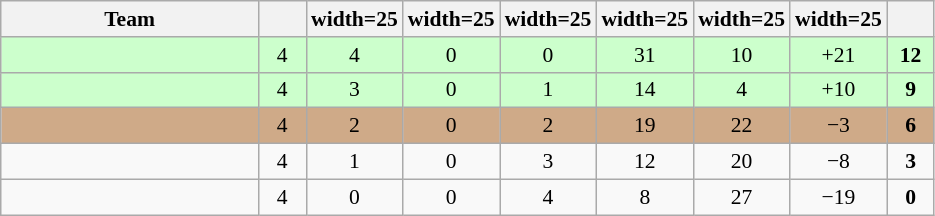<table class="wikitable" style="text-align: center; font-size: 90%;">
<tr>
<th width="165">Team</th>
<th width=25></th>
<th>width=25</th>
<th>width=25</th>
<th>width=25</th>
<th>width=25</th>
<th>width=25</th>
<th>width=25</th>
<th width=25></th>
</tr>
<tr bgcolor=#ccffcc>
<td align=left></td>
<td>4</td>
<td>4</td>
<td>0</td>
<td>0</td>
<td>31</td>
<td>10</td>
<td>+21</td>
<td><strong>12</strong></td>
</tr>
<tr bgcolor=#ccffcc>
<td align=left></td>
<td>4</td>
<td>3</td>
<td>0</td>
<td>1</td>
<td>14</td>
<td>4</td>
<td>+10</td>
<td><strong>9</strong></td>
</tr>
<tr bgcolor=#CFAA88>
<td align=left></td>
<td>4</td>
<td>2</td>
<td>0</td>
<td>2</td>
<td>19</td>
<td>22</td>
<td>−3</td>
<td><strong>6</strong></td>
</tr>
<tr>
<td align=left></td>
<td>4</td>
<td>1</td>
<td>0</td>
<td>3</td>
<td>12</td>
<td>20</td>
<td>−8</td>
<td><strong>3</strong></td>
</tr>
<tr>
<td align=left></td>
<td>4</td>
<td>0</td>
<td>0</td>
<td>4</td>
<td>8</td>
<td>27</td>
<td>−19</td>
<td><strong>0</strong></td>
</tr>
</table>
